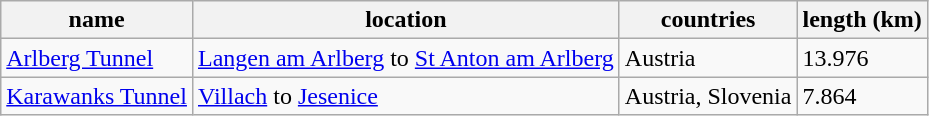<table class="wikitable">
<tr>
<th>name</th>
<th>location</th>
<th>countries</th>
<th>length (km)</th>
</tr>
<tr>
<td><a href='#'>Arlberg Tunnel</a></td>
<td><a href='#'>Langen am Arlberg</a> to <a href='#'>St Anton am Arlberg</a></td>
<td>Austria</td>
<td>13.976</td>
</tr>
<tr>
<td><a href='#'>Karawanks Tunnel</a></td>
<td><a href='#'>Villach</a> to <a href='#'>Jesenice</a></td>
<td>Austria, Slovenia</td>
<td>7.864</td>
</tr>
</table>
